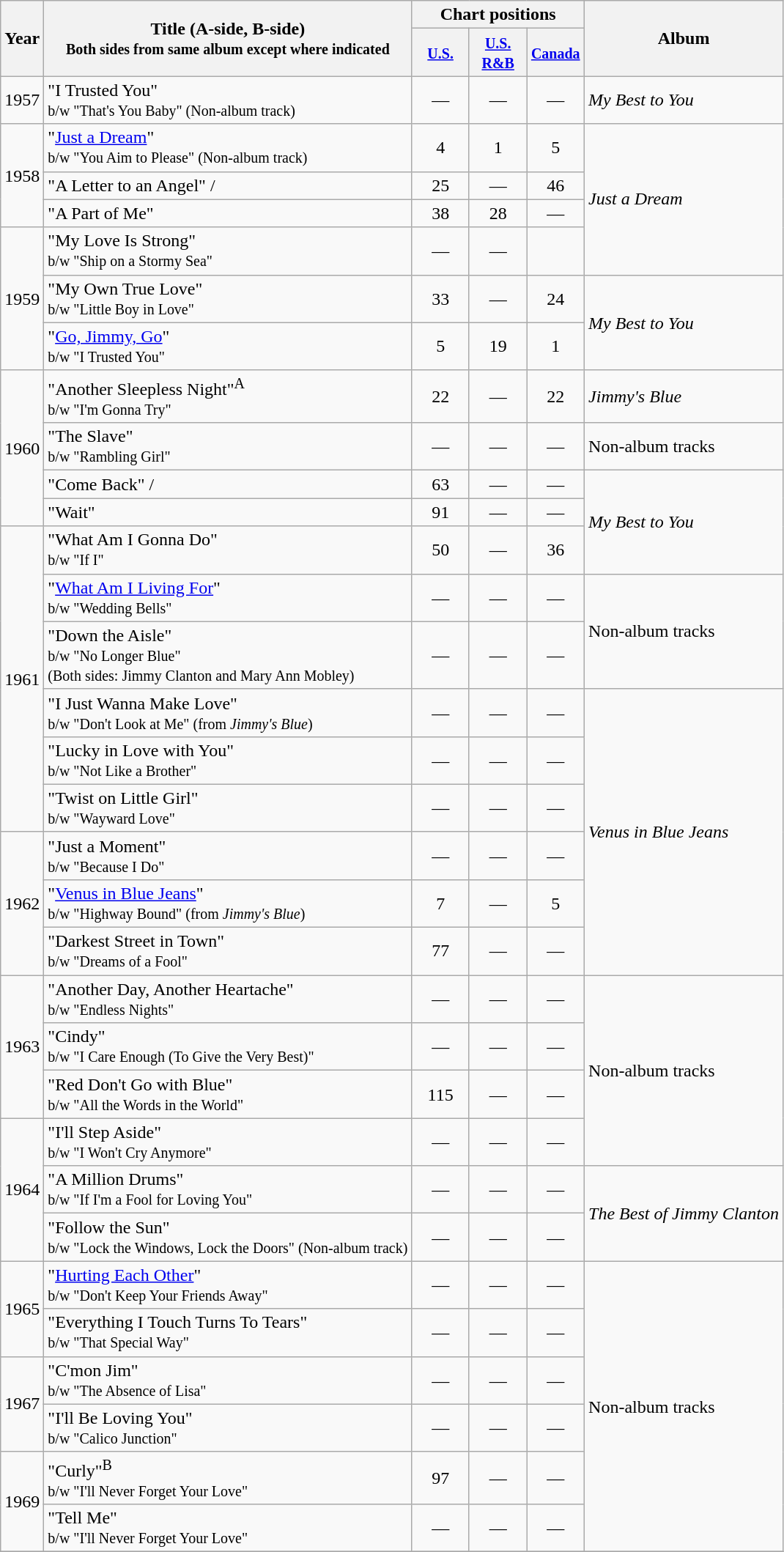<table class="wikitable">
<tr>
<th rowspan="2">Year</th>
<th rowspan="2">Title (A-side, B-side)<br><small>Both sides from same album except where indicated</small></th>
<th colspan="3">Chart positions</th>
<th rowspan="2">Album</th>
</tr>
<tr>
<th width="45"><small><a href='#'>U.S.</a></small></th>
<th width="45"><small><a href='#'>U.S. R&B</a></small></th>
<th width="45"><small><a href='#'>Canada</a></small></th>
</tr>
<tr>
<td>1957</td>
<td>"I Trusted You"<br><small>b/w "That's You Baby" (Non-album track)</small></td>
<td align="center">—</td>
<td align="center">—</td>
<td align="center">—</td>
<td><em>My Best to You</em></td>
</tr>
<tr>
<td rowspan="3">1958</td>
<td>"<a href='#'>Just a Dream</a>"<br><small>b/w "You Aim to Please" (Non-album track)</small></td>
<td align="center">4</td>
<td align="center">1</td>
<td align="center">5</td>
<td rowspan="4"><em>Just a Dream</em></td>
</tr>
<tr>
<td>"A Letter to an Angel" /</td>
<td align="center">25</td>
<td align="center">—</td>
<td align="center">46</td>
</tr>
<tr>
<td>"A Part of Me"</td>
<td align="center">38</td>
<td align="center">28</td>
<td align="center">—</td>
</tr>
<tr>
<td rowspan="3">1959</td>
<td>"My Love Is Strong"<br><small>b/w "Ship on a Stormy Sea"</small></td>
<td align="center">—</td>
<td align="center">—</td>
</tr>
<tr>
<td>"My Own True Love"<br><small>b/w "Little Boy in Love"</small></td>
<td align="center">33</td>
<td align="center">—</td>
<td align="center">24</td>
<td rowspan="2"><em>My Best to You</em></td>
</tr>
<tr>
<td>"<a href='#'>Go, Jimmy, Go</a>"<br><small>b/w "I Trusted You"</small></td>
<td align="center">5</td>
<td align="center">19</td>
<td align="center">1</td>
</tr>
<tr>
<td rowspan="4">1960</td>
<td>"Another Sleepless Night"<sup>A</sup><br><small>b/w "I'm Gonna Try"</small></td>
<td align="center">22</td>
<td align="center">—</td>
<td align="center">22</td>
<td><em>Jimmy's Blue</em></td>
</tr>
<tr>
<td>"The Slave"<br><small>b/w "Rambling Girl"</small></td>
<td align="center">—</td>
<td align="center">—</td>
<td align="center">—</td>
<td>Non-album tracks</td>
</tr>
<tr>
<td>"Come Back" /</td>
<td align="center">63</td>
<td align="center">—</td>
<td align="center">—</td>
<td rowspan="3"><em>My Best to You</em></td>
</tr>
<tr>
<td>"Wait"</td>
<td align="center">91</td>
<td align="center">—</td>
<td align="center">—</td>
</tr>
<tr>
<td rowspan="6">1961</td>
<td>"What Am I Gonna Do"<br><small>b/w "If I"</small></td>
<td align="center">50</td>
<td align="center">—</td>
<td align="center">36</td>
</tr>
<tr>
<td>"<a href='#'>What Am I Living For</a>"<br><small>b/w "Wedding Bells"</small></td>
<td align="center">—</td>
<td align="center">—</td>
<td align="center">—</td>
<td rowspan="2">Non-album tracks</td>
</tr>
<tr>
<td>"Down the Aisle"<br><small>b/w "No Longer Blue"<br>(Both sides: Jimmy Clanton and Mary Ann Mobley)</small></td>
<td align="center">—</td>
<td align="center">—</td>
<td align="center">—</td>
</tr>
<tr>
<td>"I Just Wanna Make Love"<br><small>b/w "Don't Look at Me" (from <em>Jimmy's Blue</em>)</small></td>
<td align="center">—</td>
<td align="center">—</td>
<td align="center">—</td>
<td rowspan="6"><em>Venus in Blue Jeans</em></td>
</tr>
<tr>
<td>"Lucky in Love with You"<br><small>b/w "Not Like a Brother"</small></td>
<td align="center">—</td>
<td align="center">—</td>
<td align="center">—</td>
</tr>
<tr>
<td>"Twist on Little Girl"<br><small>b/w "Wayward Love"</small></td>
<td align="center">—</td>
<td align="center">—</td>
<td align="center">—</td>
</tr>
<tr>
<td rowspan="3">1962</td>
<td>"Just a Moment"<br><small>b/w "Because I Do"</small></td>
<td align="center">—</td>
<td align="center">—</td>
<td align="center">—</td>
</tr>
<tr>
<td>"<a href='#'>Venus in Blue Jeans</a>"<br><small>b/w "Highway Bound" (from <em>Jimmy's Blue</em>)</small></td>
<td align="center">7</td>
<td align="center">—</td>
<td align="center">5</td>
</tr>
<tr>
<td>"Darkest Street in Town"<br><small>b/w "Dreams of a Fool"</small></td>
<td align="center">77</td>
<td align="center">—</td>
<td align="center">—</td>
</tr>
<tr>
<td rowspan="3">1963</td>
<td>"Another Day, Another Heartache"<br><small>b/w "Endless Nights"</small></td>
<td align="center">—</td>
<td align="center">—</td>
<td align="center">—</td>
<td rowspan="4">Non-album tracks</td>
</tr>
<tr>
<td>"Cindy"<br><small>b/w "I Care Enough (To Give the Very Best)"</small></td>
<td align="center">—</td>
<td align="center">—</td>
<td align="center">—</td>
</tr>
<tr>
<td>"Red Don't Go with Blue"<br><small>b/w "All the Words in the World"</small></td>
<td align="center">115</td>
<td align="center">—</td>
<td align="center">—</td>
</tr>
<tr>
<td rowspan="3">1964</td>
<td>"I'll Step Aside"<br><small>b/w "I Won't Cry Anymore"</small></td>
<td align="center">—</td>
<td align="center">—</td>
<td align="center">—</td>
</tr>
<tr>
<td>"A Million Drums"<br><small>b/w "If I'm a Fool for Loving You"</small></td>
<td align="center">—</td>
<td align="center">—</td>
<td align="center">—</td>
<td rowspan="2"><em>The Best of Jimmy Clanton</em></td>
</tr>
<tr>
<td>"Follow the Sun"<br><small>b/w "Lock the Windows, Lock the Doors" (Non-album track)</small></td>
<td align="center">—</td>
<td align="center">—</td>
<td align="center">—</td>
</tr>
<tr>
<td rowspan="2">1965</td>
<td>"<a href='#'>Hurting Each Other</a>"<br><small>b/w "Don't Keep Your Friends Away"</small></td>
<td align="center">—</td>
<td align="center">—</td>
<td align="center">—</td>
<td rowspan="6">Non-album tracks</td>
</tr>
<tr>
<td>"Everything I Touch Turns To Tears"<br><small>b/w "That Special Way"</small></td>
<td align="center">—</td>
<td align="center">—</td>
<td align="center">—</td>
</tr>
<tr>
<td rowspan="2">1967</td>
<td>"C'mon Jim"<br><small>b/w "The Absence of Lisa"</small></td>
<td align="center">—</td>
<td align="center">—</td>
<td align="center">—</td>
</tr>
<tr>
<td>"I'll Be Loving You"<br><small>b/w "Calico Junction"</small></td>
<td align="center">—</td>
<td align="center">—</td>
<td align="center">—</td>
</tr>
<tr>
<td rowspan="2">1969</td>
<td>"Curly"<sup>B</sup><br><small>b/w "I'll Never Forget Your Love"</small></td>
<td align="center">97</td>
<td align="center">—</td>
<td align="center">—</td>
</tr>
<tr>
<td>"Tell Me"<br><small>b/w "I'll Never Forget Your Love"</small></td>
<td align="center">—</td>
<td align="center">—</td>
<td align="center">—</td>
</tr>
<tr>
</tr>
</table>
